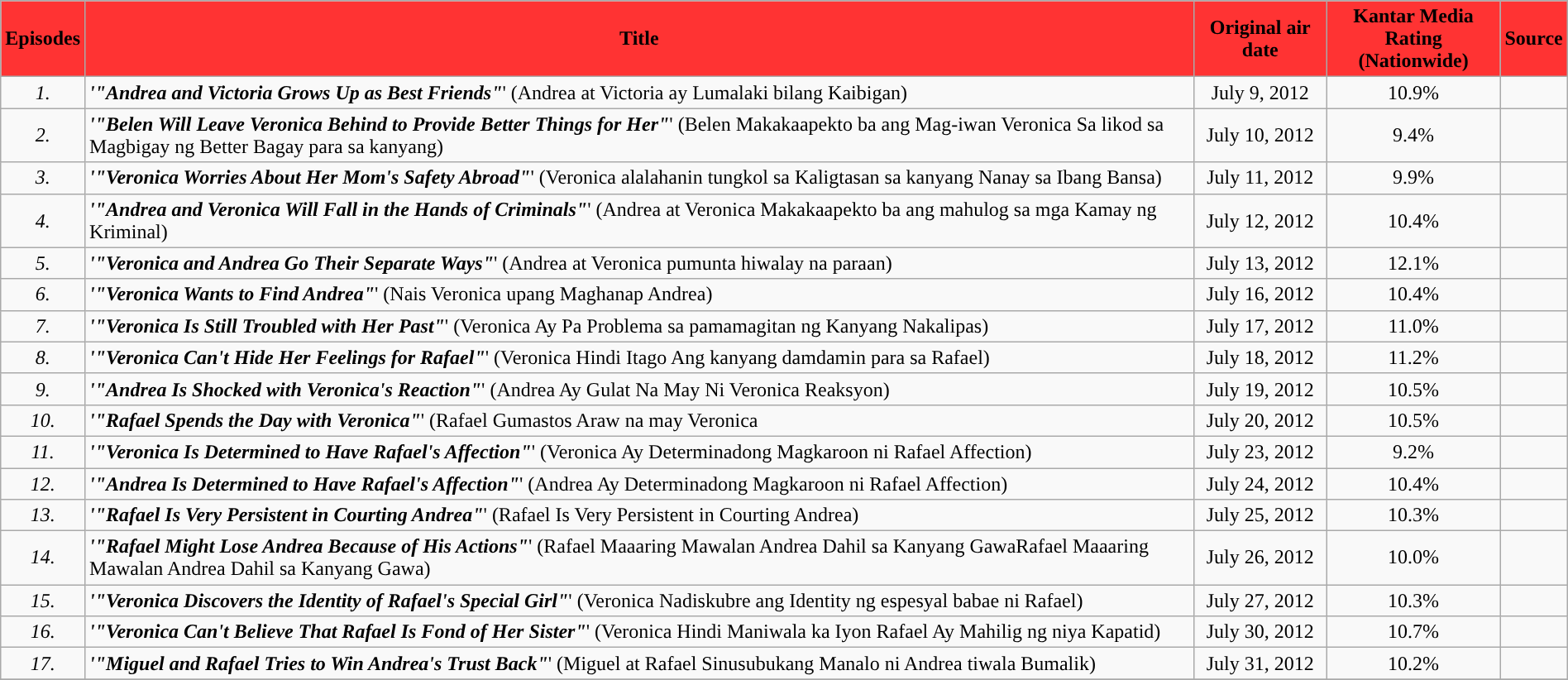<table class="wikitable" style="text-align:center; font-size:100%; line-height:18px;" width="100%">
<tr style="color:black;">
<th style="background:#FF3333; color:#000000">Episodes</th>
<th style="background:#FF3333; color:#000000">Title</th>
<th style="background:#FF3333; color:#000000">Original air date</th>
<th style="background:#FF3333; color:#000000">Kantar Media Rating <br> (Nationwide)</th>
<th style="background:#FF3333; color:#000000">Source</th>
</tr>
<tr style="text-align: center">
<td><em>1.</em></td>
<td align="left"><strong><em>'"Andrea and Victoria Grows Up as Best Friends"</em></strong>' (Andrea at Victoria ay Lumalaki bilang Kaibigan)</td>
<td>July 9, 2012</td>
<td>10.9%</td>
<td></td>
</tr>
<tr>
<td><em>2.</em></td>
<td align="left"><strong><em>'"Belen Will Leave Veronica Behind to Provide Better Things for Her"</em></strong>' (Belen Makakaapekto ba ang Mag-iwan Veronica Sa likod sa Magbigay ng Better Bagay para sa kanyang)</td>
<td>July 10, 2012</td>
<td>9.4%</td>
<td></td>
</tr>
<tr>
<td><em>3.</em></td>
<td align="left"><strong><em>'"Veronica Worries About Her Mom's Safety Abroad"</em></strong>' (Veronica alalahanin tungkol sa Kaligtasan sa kanyang Nanay sa Ibang Bansa)</td>
<td>July 11, 2012</td>
<td>9.9%</td>
<td></td>
</tr>
<tr>
<td><em>4.</em></td>
<td align="left"><strong><em>'"Andrea and Veronica Will Fall in the Hands of Criminals"</em></strong>' (Andrea at Veronica Makakaapekto ba ang mahulog sa mga Kamay ng Kriminal)</td>
<td>July 12, 2012</td>
<td>10.4%</td>
<td></td>
</tr>
<tr>
<td><em>5.</em></td>
<td align="left"><strong><em>'"Veronica and Andrea Go Their Separate Ways"</em></strong>' (Andrea at Veronica pumunta hiwalay na paraan)</td>
<td>July 13, 2012</td>
<td>12.1%</td>
<td></td>
</tr>
<tr>
<td><em>6.</em></td>
<td align="left"><strong><em>'"Veronica Wants to Find Andrea"</em></strong>' (Nais Veronica upang Maghanap Andrea)</td>
<td>July 16, 2012</td>
<td>10.4%</td>
<td></td>
</tr>
<tr>
<td><em>7.</em></td>
<td align="left"><strong><em>'"Veronica Is Still Troubled with Her Past"</em></strong>' (Veronica Ay Pa Problema sa pamamagitan ng Kanyang Nakalipas)</td>
<td>July 17, 2012</td>
<td>11.0%</td>
<td></td>
</tr>
<tr>
<td><em>8.</em></td>
<td align="left"><strong><em>'"Veronica Can't Hide Her Feelings for Rafael"</em></strong>' (Veronica Hindi Itago Ang kanyang damdamin para sa Rafael)</td>
<td>July 18, 2012</td>
<td>11.2%</td>
<td></td>
</tr>
<tr>
<td><em>9.</em></td>
<td align="left"><strong><em>'"Andrea Is Shocked with Veronica's Reaction"</em></strong>' (Andrea Ay Gulat Na May Ni Veronica Reaksyon)</td>
<td>July 19, 2012</td>
<td>10.5%</td>
<td></td>
</tr>
<tr>
<td><em>10.</em></td>
<td align="left"><strong><em>'"Rafael Spends the Day with Veronica"</em></strong>' (Rafael Gumastos Araw na may Veronica</td>
<td>July 20, 2012</td>
<td>10.5%</td>
<td></td>
</tr>
<tr>
<td><em>11.</em></td>
<td align="left"><strong><em>'"Veronica Is Determined to Have Rafael's Affection"</em></strong>' (Veronica Ay Determinadong Magkaroon ni Rafael Affection)</td>
<td>July 23, 2012</td>
<td>9.2%</td>
<td></td>
</tr>
<tr>
<td><em>12.</em></td>
<td align="left"><strong><em>'"Andrea Is Determined to Have Rafael's Affection"</em></strong>' (Andrea Ay Determinadong Magkaroon ni Rafael Affection)</td>
<td>July 24, 2012</td>
<td>10.4%</td>
<td></td>
</tr>
<tr>
<td><em>13.</em></td>
<td align="left"><strong><em>'"Rafael Is Very Persistent in Courting Andrea"</em></strong>' (Rafael Is Very Persistent in Courting Andrea)</td>
<td>July 25, 2012</td>
<td>10.3%</td>
<td></td>
</tr>
<tr>
<td><em>14.</em></td>
<td align="left"><strong><em>'"Rafael Might Lose Andrea Because of His Actions"</em></strong>' (Rafael Maaaring Mawalan Andrea Dahil sa Kanyang GawaRafael Maaaring Mawalan Andrea Dahil sa Kanyang Gawa)</td>
<td>July 26, 2012</td>
<td>10.0%</td>
<td></td>
</tr>
<tr>
<td><em>15.</em></td>
<td align="left"><strong><em>'"Veronica Discovers the Identity of Rafael's Special Girl"</em></strong>' (Veronica Nadiskubre ang Identity ng espesyal babae ni Rafael)</td>
<td>July 27, 2012</td>
<td>10.3%</td>
<td></td>
</tr>
<tr>
<td><em>16.</em></td>
<td align="left"><strong><em>'"Veronica Can't Believe That Rafael Is Fond of Her Sister"</em></strong>' (Veronica Hindi Maniwala ka Iyon Rafael Ay Mahilig ng niya Kapatid)</td>
<td>July 30, 2012</td>
<td>10.7%</td>
<td></td>
</tr>
<tr>
<td><em>17.</em></td>
<td align="left"><strong><em>'"Miguel and Rafael Tries to Win Andrea's Trust Back"</em></strong>' (Miguel at Rafael Sinusubukang Manalo ni Andrea tiwala Bumalik)</td>
<td>July 31, 2012</td>
<td>10.2%</td>
<td></td>
</tr>
<tr>
</tr>
</table>
